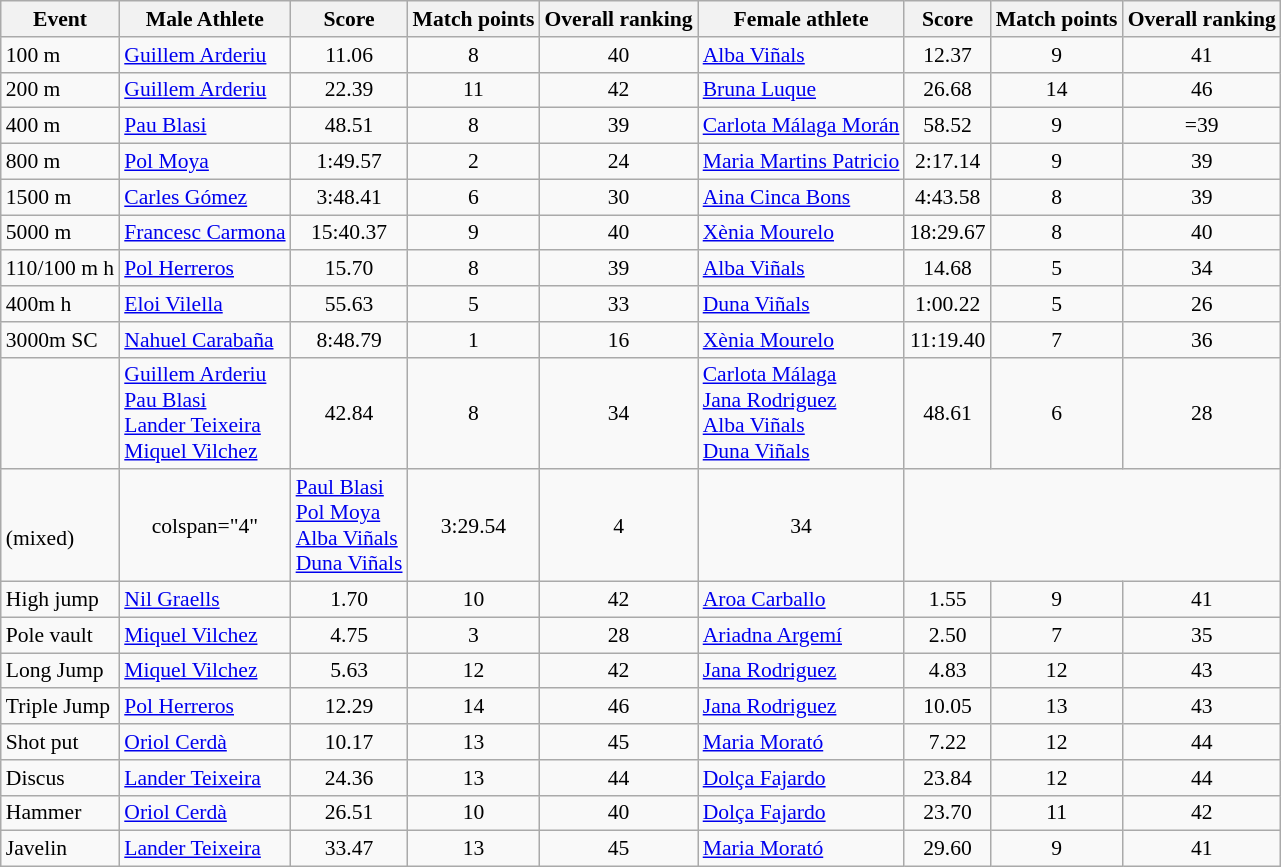<table class="wikitable" style="text-align:center; font-size:90%">
<tr>
<th>Event</th>
<th>Male Athlete</th>
<th>Score</th>
<th>Match points</th>
<th>Overall ranking</th>
<th>Female athlete</th>
<th>Score</th>
<th>Match points</th>
<th>Overall ranking</th>
</tr>
<tr>
<td align="left">100 m</td>
<td align="left"><a href='#'>Guillem Arderiu</a></td>
<td>11.06</td>
<td>8</td>
<td>40</td>
<td align="left"><a href='#'>Alba Viñals</a></td>
<td>12.37</td>
<td>9</td>
<td>41</td>
</tr>
<tr>
<td align="left">200 m</td>
<td align="left"><a href='#'>Guillem Arderiu</a></td>
<td>22.39</td>
<td>11</td>
<td>42</td>
<td align="left"><a href='#'>Bruna Luque</a></td>
<td>26.68</td>
<td>14</td>
<td>46</td>
</tr>
<tr>
<td align="left">400 m</td>
<td align="left"><a href='#'>Pau Blasi</a></td>
<td>48.51</td>
<td>8</td>
<td>39</td>
<td align="left"><a href='#'>Carlota Málaga Morán</a></td>
<td>58.52</td>
<td>9</td>
<td>=39</td>
</tr>
<tr>
<td align="left">800 m</td>
<td align="left"><a href='#'>Pol Moya</a></td>
<td>1:49.57</td>
<td>2</td>
<td>24</td>
<td align="left"><a href='#'>Maria Martins Patricio</a></td>
<td>2:17.14</td>
<td>9</td>
<td>39</td>
</tr>
<tr>
<td align="left">1500 m</td>
<td align="left"><a href='#'>Carles Gómez</a></td>
<td>3:48.41</td>
<td>6</td>
<td>30</td>
<td align="left"><a href='#'>Aina Cinca Bons</a></td>
<td>4:43.58</td>
<td>8</td>
<td>39</td>
</tr>
<tr>
<td align="left">5000 m</td>
<td align="left"><a href='#'>Francesc Carmona</a></td>
<td>15:40.37</td>
<td>9</td>
<td>40</td>
<td align="left"><a href='#'>Xènia Mourelo</a></td>
<td>18:29.67</td>
<td>8</td>
<td>40</td>
</tr>
<tr>
<td align="left">110/100 m h</td>
<td align="left"><a href='#'>Pol Herreros</a></td>
<td>15.70</td>
<td>8</td>
<td>39</td>
<td align="left"><a href='#'>Alba Viñals</a></td>
<td>14.68</td>
<td>5</td>
<td>34</td>
</tr>
<tr>
<td align="left">400m h</td>
<td align="left"><a href='#'>Eloi Vilella</a></td>
<td>55.63</td>
<td>5</td>
<td>33</td>
<td align="left"><a href='#'>Duna Viñals</a></td>
<td>1:00.22</td>
<td>5</td>
<td>26</td>
</tr>
<tr>
<td align="left">3000m SC</td>
<td align="left"><a href='#'>Nahuel Carabaña</a></td>
<td>8:48.79</td>
<td>1</td>
<td>16</td>
<td align="left"><a href='#'>Xènia Mourelo</a></td>
<td>11:19.40</td>
<td>7</td>
<td>36</td>
</tr>
<tr>
<td align="left"></td>
<td align="left"><a href='#'>Guillem Arderiu</a><br><a href='#'>Pau Blasi</a><br><a href='#'>Lander Teixeira</a><br><a href='#'>Miquel Vilchez</a></td>
<td>42.84</td>
<td>8</td>
<td>34</td>
<td align="left"><a href='#'>Carlota Málaga</a><br><a href='#'>Jana Rodriguez</a><br><a href='#'>Alba Viñals</a><br><a href='#'>Duna Viñals</a></td>
<td>48.61</td>
<td>6</td>
<td>28</td>
</tr>
<tr>
<td align="left"><br>(mixed)</td>
<td>colspan="4" </td>
<td align="left"><a href='#'>Paul Blasi</a><br><a href='#'>Pol Moya</a><br><a href='#'>Alba Viñals</a><br><a href='#'>Duna Viñals</a></td>
<td>3:29.54</td>
<td>4</td>
<td>34</td>
</tr>
<tr>
<td align="left">High jump</td>
<td align="left"><a href='#'>Nil Graells</a></td>
<td>1.70</td>
<td>10</td>
<td>42</td>
<td align="left"><a href='#'>Aroa Carballo</a></td>
<td>1.55</td>
<td>9</td>
<td>41</td>
</tr>
<tr>
<td align="left">Pole vault</td>
<td align="left"><a href='#'>Miquel Vilchez</a></td>
<td>4.75</td>
<td>3</td>
<td>28</td>
<td align="left"><a href='#'>Ariadna Argemí</a></td>
<td>2.50</td>
<td>7</td>
<td>35</td>
</tr>
<tr>
<td align="left">Long Jump</td>
<td align="left"><a href='#'>Miquel Vilchez</a></td>
<td>5.63</td>
<td>12</td>
<td>42</td>
<td align="left"><a href='#'>Jana Rodriguez</a></td>
<td>4.83</td>
<td>12</td>
<td>43</td>
</tr>
<tr>
<td align="left">Triple Jump</td>
<td align="left"><a href='#'>Pol Herreros</a></td>
<td>12.29</td>
<td>14</td>
<td>46</td>
<td align="left"><a href='#'>Jana Rodriguez</a></td>
<td>10.05</td>
<td>13</td>
<td>43</td>
</tr>
<tr>
<td align="left">Shot put</td>
<td align="left"><a href='#'>Oriol Cerdà</a></td>
<td>10.17</td>
<td>13</td>
<td>45</td>
<td align="left"><a href='#'>Maria Morató</a></td>
<td>7.22</td>
<td>12</td>
<td>44</td>
</tr>
<tr>
<td align="left">Discus</td>
<td align="left"><a href='#'>Lander Teixeira</a></td>
<td>24.36</td>
<td>13</td>
<td>44</td>
<td align="left"><a href='#'>Dolça Fajardo</a></td>
<td>23.84</td>
<td>12</td>
<td>44</td>
</tr>
<tr>
<td align="left">Hammer</td>
<td align="left"><a href='#'>Oriol Cerdà</a></td>
<td>26.51</td>
<td>10</td>
<td>40</td>
<td align="left"><a href='#'>Dolça Fajardo</a></td>
<td>23.70</td>
<td>11</td>
<td>42</td>
</tr>
<tr>
<td align="left">Javelin</td>
<td align="left"><a href='#'>Lander Teixeira</a></td>
<td>33.47</td>
<td>13</td>
<td>45</td>
<td align="left"><a href='#'>Maria Morató</a></td>
<td>29.60</td>
<td>9</td>
<td>41</td>
</tr>
</table>
